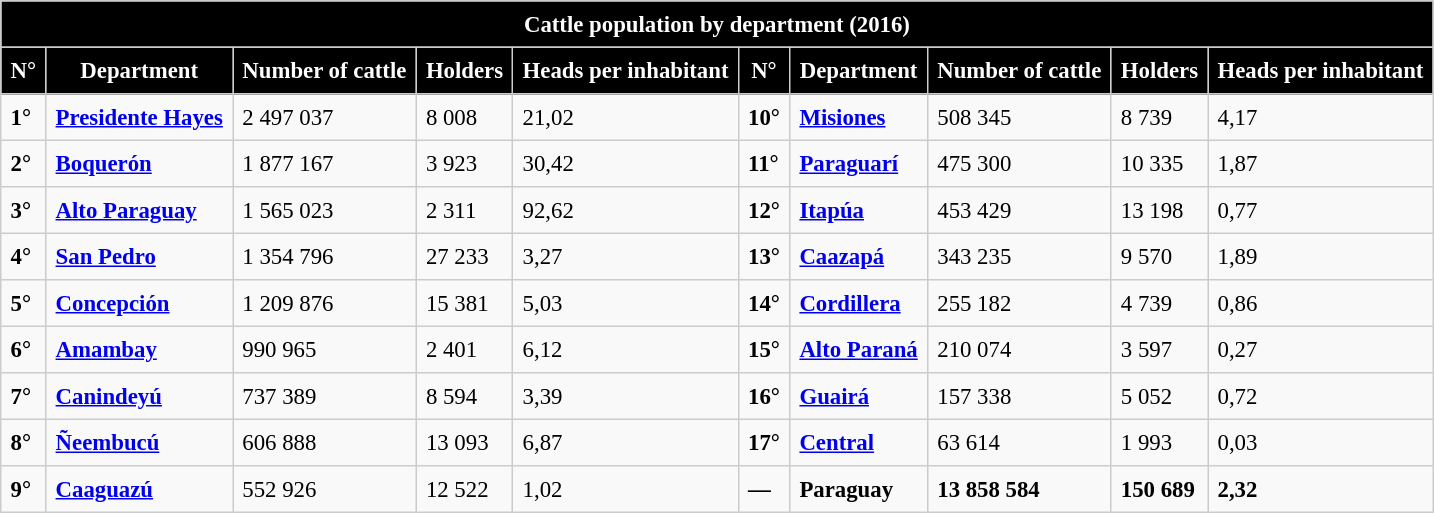<table border="2" cellpadding="6" cellspacing="0" width="" style="margin: 1em 1em 1em 0; background: #f9f9f9; border: 1px #ccc solid; border-collapse: collapse; font-size: 95%;" align="center">
<tr bgcolor="#000000" style="color:white">
<th colspan="10">Cattle population by department (2016)</th>
</tr>
<tr>
</tr>
<tr bgcolor="#000000" style="color:white">
<th>N°</th>
<th>Department</th>
<th>Number of cattle</th>
<th>Holders</th>
<th>Heads per inhabitant</th>
<th>N°</th>
<th>Department</th>
<th>Number of cattle</th>
<th>Holders</th>
<th>Heads per inhabitant</th>
</tr>
<tr>
<td><strong>1°</strong></td>
<td align=left><strong><a href='#'>Presidente Hayes</a></strong></td>
<td>2 497 037</td>
<td>8 008</td>
<td>21,02</td>
<td><strong>10°</strong></td>
<td align=left><strong><a href='#'>Misiones</a></strong></td>
<td>508 345</td>
<td>8 739</td>
<td>4,17</td>
</tr>
<tr>
<td><strong>2°</strong></td>
<td align=left><strong><a href='#'>Boquerón</a></strong></td>
<td>1 877 167</td>
<td>3 923</td>
<td>30,42</td>
<td><strong>11°</strong></td>
<td align=left><strong><a href='#'>Paraguarí</a></strong></td>
<td>475 300</td>
<td>10 335</td>
<td>1,87</td>
</tr>
<tr>
<td><strong>3°</strong></td>
<td align=left><strong><a href='#'>Alto Paraguay</a></strong></td>
<td>1 565 023</td>
<td>2 311</td>
<td>92,62</td>
<td><strong>12°</strong></td>
<td align=left><strong><a href='#'>Itapúa</a></strong></td>
<td>453 429</td>
<td>13 198</td>
<td>0,77</td>
</tr>
<tr>
<td><strong>4°</strong></td>
<td align=left><strong><a href='#'>San Pedro</a></strong></td>
<td>1 354 796</td>
<td>27 233</td>
<td>3,27</td>
<td><strong>13°</strong></td>
<td align=left><strong><a href='#'>Caazapá</a></strong></td>
<td>343 235</td>
<td>9 570</td>
<td>1,89</td>
</tr>
<tr>
<td><strong>5°</strong></td>
<td align=left><strong><a href='#'>Concepción</a></strong></td>
<td>1 209 876</td>
<td>15 381</td>
<td>5,03</td>
<td><strong>14°</strong></td>
<td align=left><strong><a href='#'>Cordillera</a></strong></td>
<td>255 182</td>
<td>4 739</td>
<td>0,86</td>
</tr>
<tr>
<td><strong>6°</strong></td>
<td align=left><strong><a href='#'>Amambay</a></strong></td>
<td>990 965</td>
<td>2 401</td>
<td>6,12</td>
<td><strong>15°</strong></td>
<td align=left><strong><a href='#'>Alto Paraná</a></strong></td>
<td>210 074</td>
<td>3 597</td>
<td>0,27</td>
</tr>
<tr>
<td><strong>7°</strong></td>
<td align=left><strong><a href='#'>Canindeyú</a></strong></td>
<td>737 389</td>
<td>8 594</td>
<td>3,39</td>
<td><strong>16°</strong></td>
<td align=left><strong><a href='#'>Guairá</a></strong></td>
<td>157 338</td>
<td>5 052</td>
<td>0,72</td>
</tr>
<tr>
<td><strong>8°</strong></td>
<td align=left><strong><a href='#'>Ñeembucú</a></strong></td>
<td>606 888</td>
<td>13 093</td>
<td>6,87</td>
<td><strong>17°</strong></td>
<td align=left><strong><a href='#'>Central</a></strong></td>
<td>63 614</td>
<td>1 993</td>
<td>0,03</td>
</tr>
<tr>
<td><strong>9°</strong></td>
<td align=left><strong><a href='#'>Caaguazú</a></strong></td>
<td>552 926</td>
<td>12 522</td>
<td>1,02</td>
<td><strong>—</strong></td>
<td align=left><strong>Paraguay</strong></td>
<td><strong>13 858 584</strong></td>
<td><strong>150 689</strong></td>
<td><strong>2,32</strong></td>
</tr>
</table>
